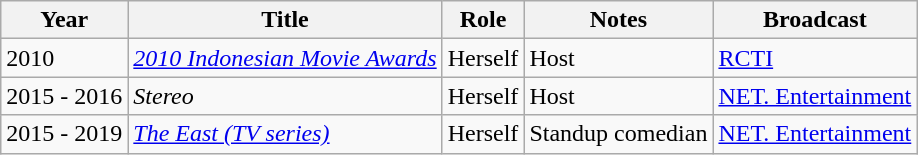<table class="wikitable">
<tr>
<th>Year</th>
<th>Title</th>
<th>Role</th>
<th>Notes</th>
<th>Broadcast</th>
</tr>
<tr>
<td>2010</td>
<td><em><a href='#'>2010 Indonesian Movie Awards</a></em></td>
<td>Herself</td>
<td>Host</td>
<td><a href='#'>RCTI</a></td>
</tr>
<tr>
<td>2015 - 2016</td>
<td><em>Stereo</em></td>
<td>Herself</td>
<td>Host</td>
<td><a href='#'>NET. Entertainment</a></td>
</tr>
<tr>
<td>2015 - 2019</td>
<td><em><a href='#'>The East (TV series)</a></em></td>
<td>Herself</td>
<td>Standup comedian</td>
<td><a href='#'>NET. Entertainment</a></td>
</tr>
</table>
